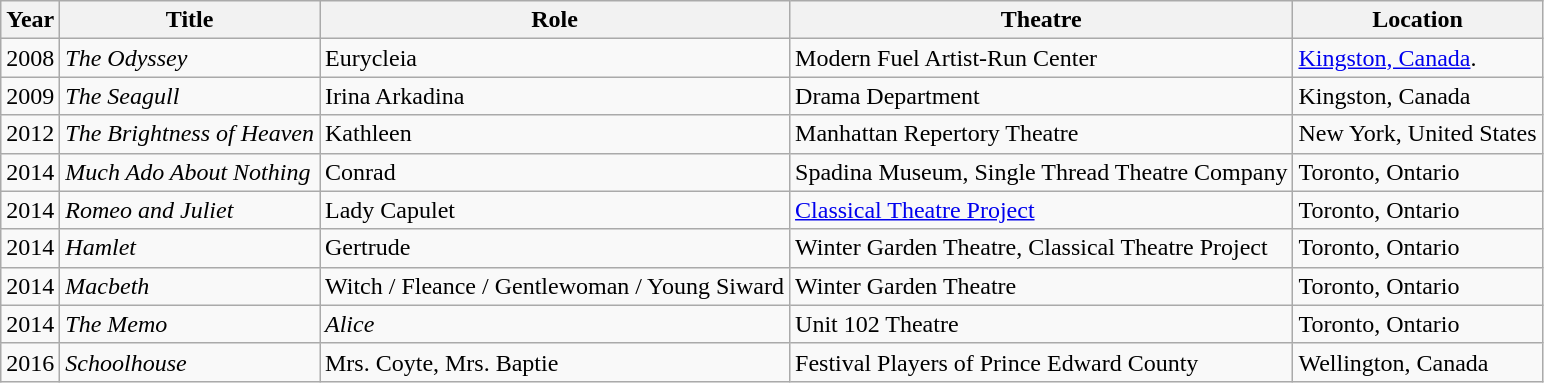<table class="wikitable sortable">
<tr>
<th>Year</th>
<th>Title</th>
<th>Role</th>
<th>Theatre</th>
<th>Location</th>
</tr>
<tr>
<td>2008</td>
<td data-sort-value="Odyssey, The"><em>The Odyssey</em></td>
<td>Eurycleia</td>
<td>Modern Fuel Artist-Run Center</td>
<td><a href='#'>Kingston, Canada</a>.</td>
</tr>
<tr>
<td>2009</td>
<td data-sort-value="Seagull, The"><em>The Seagull</em></td>
<td>Irina Arkadina</td>
<td>Drama Department</td>
<td>Kingston, Canada</td>
</tr>
<tr>
<td>2012</td>
<td data-sort-value="Brightness of Heaven, The"><em>The Brightness of Heaven</em></td>
<td>Kathleen</td>
<td>Manhattan Repertory Theatre</td>
<td>New York, United States</td>
</tr>
<tr>
<td>2014</td>
<td><em>Much Ado About Nothing</em></td>
<td>Conrad</td>
<td>Spadina Museum, Single Thread Theatre Company</td>
<td>Toronto, Ontario</td>
</tr>
<tr>
<td>2014</td>
<td><em>Romeo and Juliet</em></td>
<td>Lady Capulet</td>
<td><a href='#'>Classical Theatre Project</a></td>
<td>Toronto, Ontario</td>
</tr>
<tr>
<td>2014</td>
<td><em>Hamlet</em></td>
<td>Gertrude</td>
<td>Winter Garden Theatre, Classical Theatre Project</td>
<td>Toronto, Ontario</td>
</tr>
<tr>
<td>2014</td>
<td><em>Macbeth</em></td>
<td>Witch / Fleance / Gentlewoman / Young Siward</td>
<td>Winter Garden Theatre</td>
<td>Toronto, Ontario</td>
</tr>
<tr>
<td>2014</td>
<td data-sort-value="Memo, The"><em>The Memo</em></td>
<td><em>Alice</em></td>
<td>Unit 102 Theatre</td>
<td>Toronto, Ontario</td>
</tr>
<tr>
<td>2016</td>
<td><em>Schoolhouse</em></td>
<td>Mrs. Coyte, Mrs. Baptie</td>
<td>Festival Players of Prince Edward County</td>
<td>Wellington, Canada</td>
</tr>
</table>
